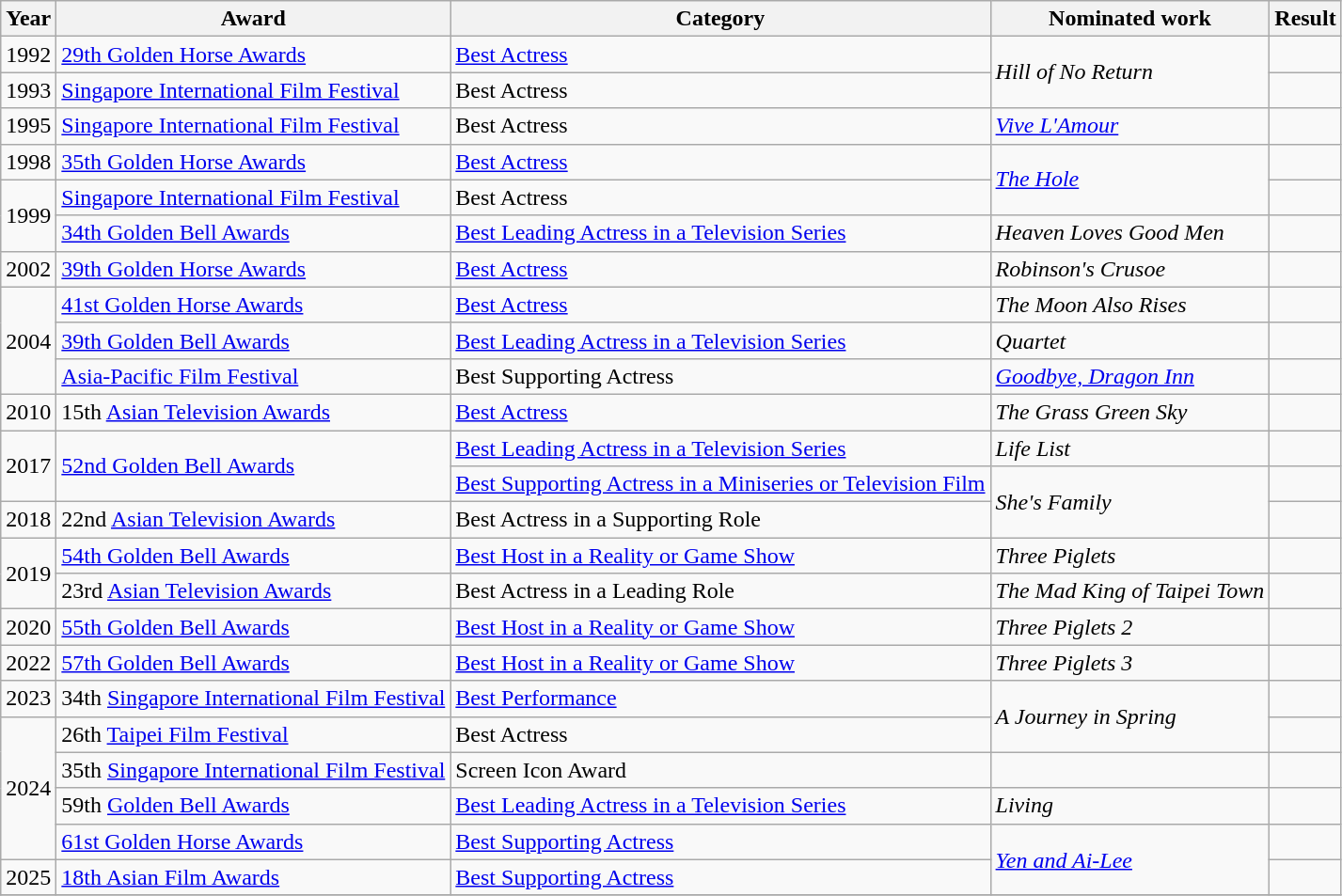<table class="wikitable sortable">
<tr>
<th>Year</th>
<th>Award</th>
<th>Category</th>
<th>Nominated work</th>
<th>Result</th>
</tr>
<tr>
<td>1992</td>
<td><a href='#'>29th Golden Horse Awards</a></td>
<td><a href='#'>Best Actress</a></td>
<td rowspan=2><em>Hill of No Return</em></td>
<td></td>
</tr>
<tr>
<td>1993</td>
<td><a href='#'>Singapore International Film Festival</a></td>
<td>Best Actress</td>
<td></td>
</tr>
<tr>
<td>1995</td>
<td><a href='#'>Singapore International Film Festival</a></td>
<td>Best Actress</td>
<td><em><a href='#'>Vive L'Amour</a></em></td>
<td></td>
</tr>
<tr>
<td>1998</td>
<td><a href='#'>35th Golden Horse Awards</a></td>
<td><a href='#'>Best Actress</a></td>
<td rowspan=2><em><a href='#'>The Hole</a></em></td>
<td></td>
</tr>
<tr>
<td rowspan=2>1999</td>
<td><a href='#'>Singapore International Film Festival</a></td>
<td>Best Actress</td>
<td></td>
</tr>
<tr>
<td><a href='#'>34th Golden Bell Awards</a></td>
<td><a href='#'>Best Leading Actress in a Television Series</a></td>
<td><em>Heaven Loves Good Men</em></td>
<td></td>
</tr>
<tr>
<td>2002</td>
<td><a href='#'>39th Golden Horse Awards</a></td>
<td><a href='#'>Best Actress</a></td>
<td><em>Robinson's Crusoe</em></td>
<td></td>
</tr>
<tr>
<td rowspan=3>2004</td>
<td><a href='#'>41st Golden Horse Awards</a></td>
<td><a href='#'>Best Actress</a></td>
<td><em>The Moon Also Rises</em></td>
<td></td>
</tr>
<tr>
<td><a href='#'>39th Golden Bell Awards</a></td>
<td><a href='#'>Best Leading Actress in a Television Series</a></td>
<td><em>Quartet</em></td>
<td></td>
</tr>
<tr>
<td><a href='#'>Asia-Pacific Film Festival</a></td>
<td>Best Supporting Actress</td>
<td><em><a href='#'>Goodbye, Dragon Inn</a></em></td>
<td></td>
</tr>
<tr>
<td>2010</td>
<td>15th <a href='#'>Asian Television Awards</a></td>
<td><a href='#'>Best Actress</a></td>
<td><em>The Grass Green Sky</em></td>
<td></td>
</tr>
<tr>
<td rowspan=2>2017</td>
<td rowspan=2><a href='#'>52nd Golden Bell Awards</a></td>
<td><a href='#'>Best Leading Actress in a Television Series</a></td>
<td><em>Life List</em></td>
<td></td>
</tr>
<tr>
<td><a href='#'>Best Supporting Actress in a Miniseries or Television Film</a></td>
<td rowspan=2><em>She's Family</em></td>
<td></td>
</tr>
<tr>
<td>2018</td>
<td>22nd <a href='#'>Asian Television Awards</a></td>
<td>Best Actress in a Supporting Role</td>
<td></td>
</tr>
<tr>
<td rowspan=2>2019</td>
<td><a href='#'>54th Golden Bell Awards</a></td>
<td><a href='#'>Best Host in a Reality or Game Show</a></td>
<td><em>Three Piglets</em></td>
<td></td>
</tr>
<tr>
<td>23rd <a href='#'>Asian Television Awards</a></td>
<td>Best Actress in a Leading Role</td>
<td><em>The Mad King of Taipei Town</em></td>
<td></td>
</tr>
<tr>
<td>2020</td>
<td><a href='#'>55th Golden Bell Awards</a></td>
<td><a href='#'>Best Host in a Reality or Game Show</a></td>
<td><em>Three Piglets 2</em></td>
<td></td>
</tr>
<tr>
<td>2022</td>
<td><a href='#'>57th Golden Bell Awards</a></td>
<td><a href='#'>Best Host in a Reality or Game Show</a></td>
<td><em>Three Piglets 3</em></td>
<td></td>
</tr>
<tr>
<td>2023</td>
<td>34th <a href='#'>Singapore International Film Festival</a></td>
<td><a href='#'>Best Performance</a></td>
<td rowspan=2><em>A Journey in Spring</em></td>
<td></td>
</tr>
<tr>
<td rowspan="4">2024</td>
<td>26th <a href='#'>Taipei Film Festival</a></td>
<td>Best Actress</td>
<td></td>
</tr>
<tr>
<td>35th <a href='#'>Singapore International Film Festival</a></td>
<td>Screen Icon Award</td>
<td></td>
<td></td>
</tr>
<tr>
<td>59th <a href='#'>Golden Bell Awards</a></td>
<td><a href='#'>Best Leading Actress in a Television Series</a></td>
<td><em>Living</em></td>
<td></td>
</tr>
<tr>
<td><a href='#'>61st Golden Horse Awards</a></td>
<td><a href='#'>Best Supporting Actress</a></td>
<td rowspan="2"><em><a href='#'>Yen and Ai-Lee</a></em></td>
<td></td>
</tr>
<tr>
<td rowspan="1">2025</td>
<td><a href='#'>18th Asian Film Awards</a></td>
<td><a href='#'>Best Supporting Actress</a></td>
<td></td>
</tr>
<tr>
</tr>
</table>
